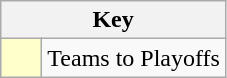<table class="wikitable" style="text-align: center;">
<tr>
<th colspan=2>Key</th>
</tr>
<tr>
<td style="background:#ffffcc; width:20px;"></td>
<td align=left>Teams to Playoffs</td>
</tr>
</table>
